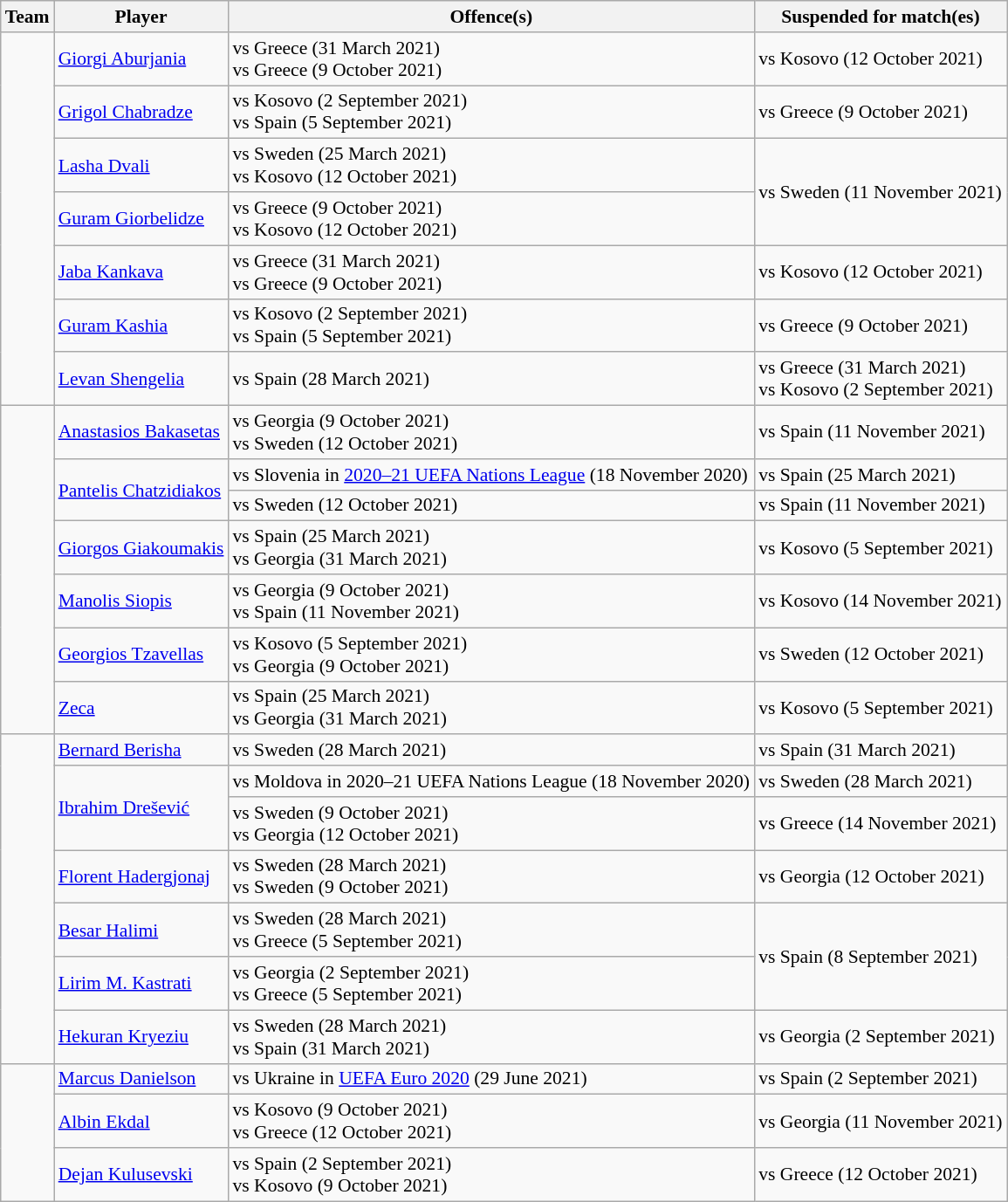<table class="wikitable" style="font-size:90%">
<tr>
<th>Team</th>
<th>Player</th>
<th>Offence(s)</th>
<th>Suspended for match(es)</th>
</tr>
<tr>
<td rowspan=7></td>
<td><a href='#'>Giorgi Aburjania</a></td>
<td> vs Greece (31 March 2021)<br> vs Greece (9 October 2021)</td>
<td>vs Kosovo (12 October 2021)</td>
</tr>
<tr>
<td><a href='#'>Grigol Chabradze</a></td>
<td> vs Kosovo (2 September 2021)<br> vs Spain (5 September 2021)</td>
<td>vs Greece (9 October 2021)</td>
</tr>
<tr>
<td><a href='#'>Lasha Dvali</a></td>
<td> vs Sweden (25 March 2021)<br> vs Kosovo (12 October 2021)</td>
<td rowspan=2>vs Sweden (11 November 2021)</td>
</tr>
<tr>
<td><a href='#'>Guram Giorbelidze</a></td>
<td> vs Greece (9 October 2021)<br> vs Kosovo (12 October 2021)</td>
</tr>
<tr>
<td><a href='#'>Jaba Kankava</a></td>
<td> vs Greece (31 March 2021)<br> vs Greece (9 October 2021)</td>
<td>vs Kosovo (12 October 2021)</td>
</tr>
<tr>
<td><a href='#'>Guram Kashia</a></td>
<td> vs Kosovo (2 September 2021)<br> vs Spain (5 September 2021)</td>
<td>vs Greece (9 October 2021)</td>
</tr>
<tr>
<td><a href='#'>Levan Shengelia</a></td>
<td> vs Spain (28 March 2021)</td>
<td>vs Greece (31 March 2021)<br>vs Kosovo (2 September 2021)</td>
</tr>
<tr>
<td rowspan=7></td>
<td><a href='#'>Anastasios Bakasetas</a></td>
<td> vs Georgia (9 October 2021)<br> vs Sweden (12 October 2021)</td>
<td>vs Spain (11 November 2021)</td>
</tr>
<tr>
<td rowspan=2><a href='#'>Pantelis Chatzidiakos</a></td>
<td> vs Slovenia in <a href='#'>2020–21 UEFA Nations League</a> (18 November 2020)</td>
<td>vs Spain (25 March 2021)</td>
</tr>
<tr>
<td> vs Sweden (12 October 2021)</td>
<td>vs Spain (11 November 2021)</td>
</tr>
<tr>
<td><a href='#'>Giorgos Giakoumakis</a></td>
<td> vs Spain (25 March 2021)<br> vs Georgia (31 March 2021)</td>
<td>vs Kosovo (5 September 2021)</td>
</tr>
<tr>
<td><a href='#'>Manolis Siopis</a></td>
<td> vs Georgia (9 October 2021)<br> vs Spain (11 November 2021)</td>
<td>vs Kosovo (14 November 2021)</td>
</tr>
<tr>
<td><a href='#'>Georgios Tzavellas</a></td>
<td> vs Kosovo (5 September 2021)<br> vs Georgia (9 October 2021)</td>
<td>vs Sweden (12 October 2021)</td>
</tr>
<tr>
<td><a href='#'>Zeca</a></td>
<td> vs Spain (25 March 2021)<br> vs Georgia (31 March 2021)</td>
<td>vs Kosovo (5 September 2021)</td>
</tr>
<tr>
<td rowspan=7></td>
<td><a href='#'>Bernard Berisha</a></td>
<td> vs Sweden (28 March 2021)</td>
<td>vs Spain (31 March 2021)</td>
</tr>
<tr>
<td rowspan=2><a href='#'>Ibrahim Drešević</a></td>
<td> vs Moldova in 2020–21 UEFA Nations League (18 November 2020)</td>
<td>vs Sweden (28 March 2021)</td>
</tr>
<tr>
<td> vs Sweden (9 October 2021)<br> vs Georgia (12 October 2021)</td>
<td>vs Greece (14 November 2021)</td>
</tr>
<tr>
<td><a href='#'>Florent Hadergjonaj</a></td>
<td> vs Sweden (28 March 2021)<br> vs Sweden (9 October 2021)</td>
<td>vs Georgia (12 October 2021)</td>
</tr>
<tr>
<td><a href='#'>Besar Halimi</a></td>
<td> vs Sweden (28 March 2021)<br> vs Greece (5 September 2021)</td>
<td rowspan=2>vs Spain (8 September 2021)</td>
</tr>
<tr>
<td><a href='#'>Lirim M. Kastrati</a></td>
<td> vs Georgia (2 September 2021)<br> vs Greece (5 September 2021)</td>
</tr>
<tr>
<td><a href='#'>Hekuran Kryeziu</a></td>
<td> vs Sweden (28 March 2021)<br> vs Spain (31 March 2021)</td>
<td>vs Georgia (2 September 2021)</td>
</tr>
<tr>
<td rowspan=3></td>
<td><a href='#'>Marcus Danielson</a></td>
<td> vs Ukraine in <a href='#'>UEFA Euro 2020</a> (29 June 2021)</td>
<td>vs Spain (2 September 2021)</td>
</tr>
<tr>
<td><a href='#'>Albin Ekdal</a></td>
<td> vs Kosovo (9 October 2021)<br> vs Greece (12 October 2021)</td>
<td>vs Georgia (11 November 2021)</td>
</tr>
<tr>
<td><a href='#'>Dejan Kulusevski</a></td>
<td> vs Spain (2 September 2021)<br> vs Kosovo (9 October 2021)</td>
<td>vs Greece (12 October 2021)</td>
</tr>
</table>
